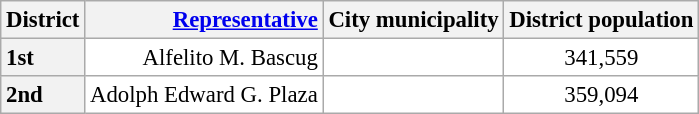<table class="wikitable" style="font-size:95%;background-color:white;text-align:center;">
<tr style="white-space:nowrap;vertical-align:top;">
<th scope="col" style="text-align:center;">District</th>
<th scope="col" style="text-align:right;"><a href='#'>Representative</a></th>
<th scope="col" style="text-align:left;">City  municipality</th>
<th scope="col" style="text-align:center;">District population</th>
</tr>
<tr style="vertical-align:top;">
<th scope="row" style="text-align:left;">1st</th>
<td style="white-space:nowrap;text-align:right;">Alfelito M. Bascug</td>
<td></td>
<td>341,559</td>
</tr>
<tr style="vertical-align:top;">
<th scope="row" style="text-align:left;">2nd</th>
<td style="white-space:nowrap;text-align:right;">Adolph Edward G. Plaza</td>
<td></td>
<td>359,094</td>
</tr>
</table>
